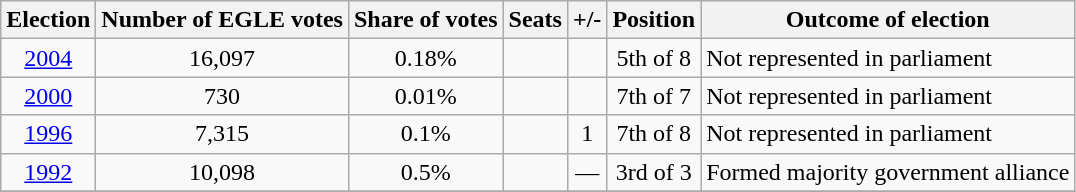<table class="sortable wikitable">
<tr>
<th>Election</th>
<th>Number of EGLE votes</th>
<th>Share of votes</th>
<th>Seats</th>
<th>+/-</th>
<th>Position</th>
<th>Outcome of election</th>
</tr>
<tr>
<td align=center><a href='#'>2004</a></td>
<td align=center>16,097</td>
<td align=center>0.18%</td>
<td align=center></td>
<td align=center></td>
<td align=center>5th of 8</td>
<td align=left>Not represented in parliament</td>
</tr>
<tr>
<td align=center><a href='#'>2000</a></td>
<td align=center>730</td>
<td align=center>0.01%</td>
<td align=center></td>
<td align=center></td>
<td align=center>7th of 7</td>
<td align=left>Not represented in parliament</td>
</tr>
<tr>
<td align=center><a href='#'>1996</a></td>
<td align=center>7,315</td>
<td align=center>0.1%</td>
<td align=center></td>
<td align=center> 1</td>
<td align=center>7th of 8</td>
<td align=left>Not represented in parliament</td>
</tr>
<tr>
<td align=center><a href='#'>1992</a></td>
<td align=center>10,098</td>
<td align=center>0.5%</td>
<td align=center></td>
<td align=center>—</td>
<td align=center>3rd of 3</td>
<td align=left>Formed majority government alliance</td>
</tr>
<tr>
</tr>
</table>
